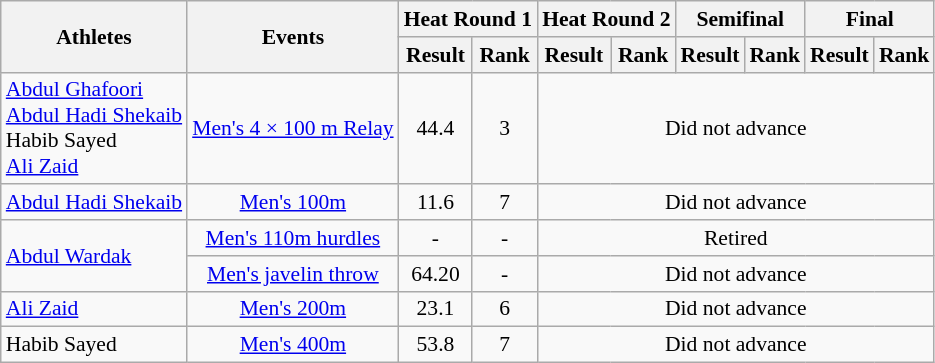<table class=wikitable style=font-size:90%>
<tr>
<th rowspan=2>Athletes</th>
<th rowspan=2>Events</th>
<th colspan=2>Heat Round 1</th>
<th colspan=2>Heat Round 2</th>
<th colspan=2>Semifinal</th>
<th colspan=2>Final</th>
</tr>
<tr>
<th>Result</th>
<th>Rank</th>
<th>Result</th>
<th>Rank</th>
<th>Result</th>
<th>Rank</th>
<th>Result</th>
<th>Rank</th>
</tr>
<tr>
<td><a href='#'>Abdul Ghafoori</a><br><a href='#'>Abdul Hadi Shekaib</a><br>Habib Sayed<br><a href='#'>Ali Zaid</a></td>
<td align=center><a href='#'>Men's 4 × 100 m Relay</a></td>
<td align=center>44.4</td>
<td align=center>3</td>
<td colspan=6  align=center>Did not advance</td>
</tr>
<tr>
<td><a href='#'>Abdul Hadi Shekaib</a></td>
<td align=center><a href='#'>Men's 100m</a></td>
<td align=center>11.6</td>
<td align=center>7</td>
<td colspan=6  align=center>Did not advance</td>
</tr>
<tr>
<td rowspan ="2"><a href='#'>Abdul Wardak</a></td>
<td align=center><a href='#'>Men's 110m hurdles</a></td>
<td align=center>-</td>
<td align=center>-</td>
<td colspan=6  align=center>Retired</td>
</tr>
<tr>
<td align=center><a href='#'>Men's javelin throw</a></td>
<td align=center>64.20</td>
<td align=center>-</td>
<td colspan=6  align=center>Did not advance</td>
</tr>
<tr>
<td><a href='#'>Ali Zaid</a></td>
<td align=center><a href='#'>Men's 200m</a></td>
<td align=center>23.1</td>
<td align=center>6</td>
<td colspan=6  align=center>Did not advance</td>
</tr>
<tr>
<td>Habib Sayed</td>
<td align=center><a href='#'>Men's 400m</a></td>
<td align=center>53.8</td>
<td align=center>7</td>
<td colspan=6  align=center>Did not advance</td>
</tr>
</table>
